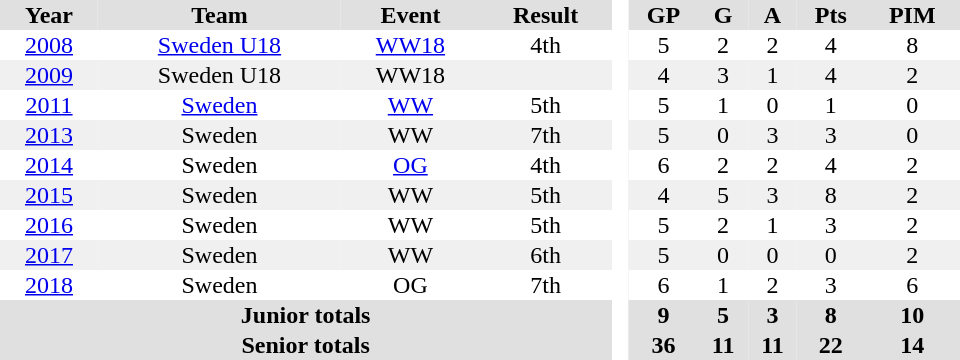<table border="0" cellpadding="1" cellspacing="0" style="text-align:center; width:40em">
<tr bgcolor="#e0e0e0">
<th>Year</th>
<th>Team</th>
<th>Event</th>
<th>Result</th>
<th rowspan="96" bgcolor="#ffffff"> </th>
<th>GP</th>
<th>G</th>
<th>A</th>
<th>Pts</th>
<th>PIM</th>
</tr>
<tr>
<td><a href='#'>2008</a></td>
<td><a href='#'>Sweden U18</a></td>
<td><a href='#'>WW18</a></td>
<td>4th</td>
<td>5</td>
<td>2</td>
<td>2</td>
<td>4</td>
<td>8</td>
</tr>
<tr bgcolor="#f0f0f0">
<td><a href='#'>2009</a></td>
<td>Sweden U18</td>
<td>WW18</td>
<td></td>
<td>4</td>
<td>3</td>
<td>1</td>
<td>4</td>
<td>2</td>
</tr>
<tr>
<td><a href='#'>2011</a></td>
<td><a href='#'>Sweden</a></td>
<td><a href='#'>WW</a></td>
<td>5th</td>
<td>5</td>
<td>1</td>
<td>0</td>
<td>1</td>
<td>0</td>
</tr>
<tr bgcolor="#f0f0f0">
<td><a href='#'>2013</a></td>
<td>Sweden</td>
<td>WW</td>
<td>7th</td>
<td>5</td>
<td>0</td>
<td>3</td>
<td>3</td>
<td>0</td>
</tr>
<tr>
<td><a href='#'>2014</a></td>
<td>Sweden</td>
<td><a href='#'>OG</a></td>
<td>4th</td>
<td>6</td>
<td>2</td>
<td>2</td>
<td>4</td>
<td>2</td>
</tr>
<tr bgcolor="#f0f0f0">
<td><a href='#'>2015</a></td>
<td>Sweden</td>
<td>WW</td>
<td>5th</td>
<td>4</td>
<td>5</td>
<td>3</td>
<td>8</td>
<td>2</td>
</tr>
<tr>
<td><a href='#'>2016</a></td>
<td>Sweden</td>
<td>WW</td>
<td>5th</td>
<td>5</td>
<td>2</td>
<td>1</td>
<td>3</td>
<td>2</td>
</tr>
<tr bgcolor="#f0f0f0">
<td><a href='#'>2017</a></td>
<td>Sweden</td>
<td>WW</td>
<td>6th</td>
<td>5</td>
<td>0</td>
<td>0</td>
<td>0</td>
<td>2</td>
</tr>
<tr>
<td><a href='#'>2018</a></td>
<td>Sweden</td>
<td>OG</td>
<td>7th</td>
<td>6</td>
<td>1</td>
<td>2</td>
<td>3</td>
<td>6</td>
</tr>
<tr bgcolor="#e0e0e0">
<th colspan="4">Junior totals</th>
<th>9</th>
<th>5</th>
<th>3</th>
<th>8</th>
<th>10</th>
</tr>
<tr bgcolor="#e0e0e0">
<th colspan="4">Senior totals</th>
<th>36</th>
<th>11</th>
<th>11</th>
<th>22</th>
<th>14</th>
</tr>
</table>
